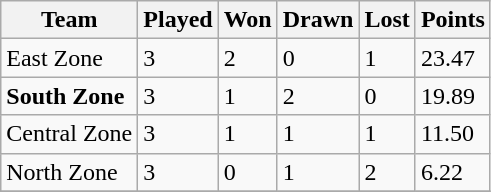<table class="wikitable">
<tr>
<th>Team</th>
<th>Played</th>
<th>Won</th>
<th>Drawn</th>
<th>Lost</th>
<th>Points</th>
</tr>
<tr>
<td>East Zone</td>
<td>3</td>
<td>2</td>
<td>0</td>
<td>1</td>
<td>23.47</td>
</tr>
<tr>
<td><strong>South Zone</strong></td>
<td>3</td>
<td>1</td>
<td>2</td>
<td>0</td>
<td>19.89</td>
</tr>
<tr>
<td>Central Zone</td>
<td>3</td>
<td>1</td>
<td>1</td>
<td>1</td>
<td>11.50</td>
</tr>
<tr>
<td>North Zone</td>
<td>3</td>
<td>0</td>
<td>1</td>
<td>2</td>
<td>6.22</td>
</tr>
<tr>
</tr>
</table>
